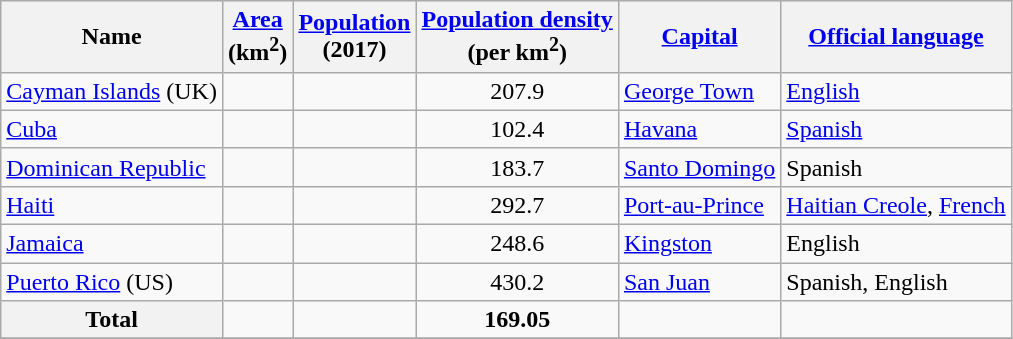<table class="wikitable sortable" style="border:1px solid #aaa; border-collapse:collapse">
<tr bgcolor="#ECECEC">
<th>Name</th>
<th><a href='#'>Area</a><br>(km<sup>2</sup>)</th>
<th><a href='#'>Population</a><br>(2017)</th>
<th><a href='#'>Population density</a><br>(per km<sup>2</sup>)</th>
<th class="unsortable"><a href='#'>Capital</a></th>
<th><a href='#'>Official language</a></th>
</tr>
<tr>
<td><a href='#'>Cayman Islands</a> (UK)</td>
<td align="right"></td>
<td align="right"></td>
<td align="center">207.9</td>
<td><a href='#'>George Town</a></td>
<td><a href='#'>English</a></td>
</tr>
<tr>
<td><a href='#'>Cuba</a></td>
<td align="right"></td>
<td align="right"></td>
<td align="center">102.4</td>
<td><a href='#'>Havana</a></td>
<td><a href='#'>Spanish</a></td>
</tr>
<tr>
<td><a href='#'>Dominican Republic</a></td>
<td align="right"></td>
<td align="right"></td>
<td align="center">183.7</td>
<td><a href='#'>Santo Domingo</a></td>
<td>Spanish</td>
</tr>
<tr>
<td><a href='#'>Haiti</a></td>
<td align="right"></td>
<td align="right"></td>
<td align="center">292.7</td>
<td><a href='#'>Port-au-Prince</a></td>
<td><a href='#'>Haitian Creole</a>, <a href='#'>French</a></td>
</tr>
<tr>
<td><a href='#'>Jamaica</a></td>
<td align="right"></td>
<td align="right"></td>
<td align="center">248.6</td>
<td><a href='#'>Kingston</a></td>
<td>English</td>
</tr>
<tr>
<td><a href='#'>Puerto Rico</a> (US)</td>
<td align="right"></td>
<td align="right"></td>
<td align="center">430.2</td>
<td><a href='#'>San Juan</a></td>
<td>Spanish, English</td>
</tr>
<tr style=" font-weight:bold; " class="sortbottom">
<th>Total</th>
<td align="right"></td>
<td align="right"></td>
<td align="center">169.05</td>
<td></td>
<td></td>
</tr>
<tr>
</tr>
</table>
